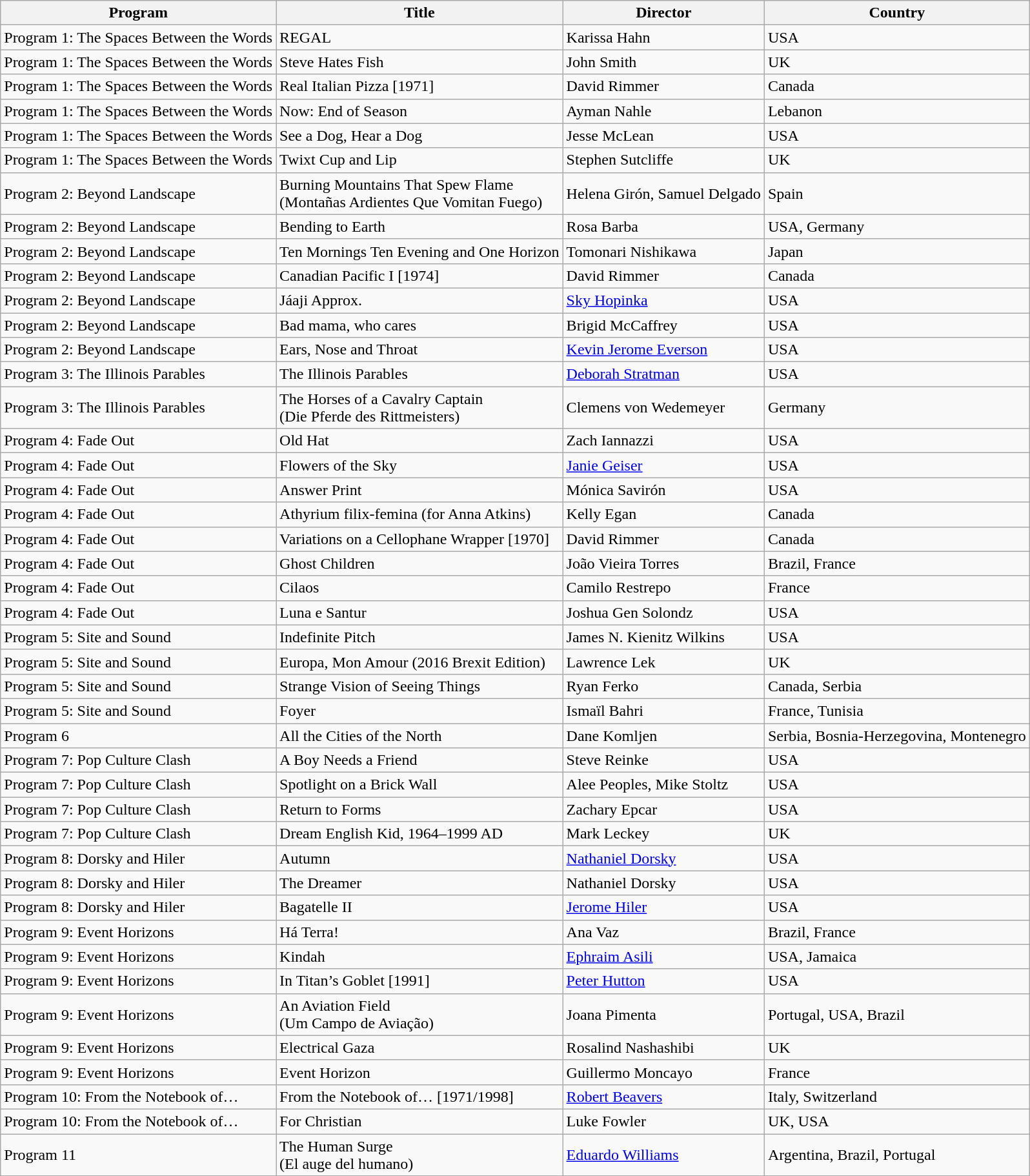<table class="wikitable">
<tr>
<th>Program</th>
<th>Title</th>
<th>Director</th>
<th>Country</th>
</tr>
<tr>
<td>Program 1: The Spaces Between the Words</td>
<td>REGAL</td>
<td>Karissa Hahn</td>
<td>USA</td>
</tr>
<tr>
<td>Program 1: The Spaces Between the Words</td>
<td>Steve Hates Fish</td>
<td>John Smith</td>
<td>UK</td>
</tr>
<tr>
<td>Program 1: The Spaces Between the Words</td>
<td>Real Italian Pizza [1971]</td>
<td>David Rimmer</td>
<td>Canada</td>
</tr>
<tr>
<td>Program 1: The Spaces Between the Words</td>
<td>Now: End of Season</td>
<td>Ayman Nahle</td>
<td>Lebanon</td>
</tr>
<tr>
<td>Program 1: The Spaces Between the Words</td>
<td>See a Dog, Hear a Dog</td>
<td>Jesse McLean</td>
<td>USA</td>
</tr>
<tr>
<td>Program 1: The Spaces Between the Words</td>
<td>Twixt Cup and Lip</td>
<td>Stephen Sutcliffe</td>
<td>UK</td>
</tr>
<tr>
<td>Program 2: Beyond Landscape</td>
<td>Burning Mountains That Spew Flame<br>(Montañas Ardientes Que Vomitan Fuego)</td>
<td>Helena Girón, Samuel Delgado</td>
<td>Spain</td>
</tr>
<tr>
<td>Program 2: Beyond Landscape</td>
<td>Bending to Earth</td>
<td>Rosa Barba</td>
<td>USA, Germany</td>
</tr>
<tr>
<td>Program 2: Beyond Landscape</td>
<td>Ten Mornings Ten Evening and One Horizon</td>
<td>Tomonari Nishikawa</td>
<td>Japan</td>
</tr>
<tr>
<td>Program 2: Beyond Landscape</td>
<td>Canadian Pacific I [1974]</td>
<td>David Rimmer</td>
<td>Canada</td>
</tr>
<tr>
<td>Program 2: Beyond Landscape</td>
<td>Jáaji Approx.</td>
<td><a href='#'>Sky Hopinka</a></td>
<td>USA</td>
</tr>
<tr>
<td>Program 2: Beyond Landscape</td>
<td>Bad mama, who cares</td>
<td>Brigid McCaffrey</td>
<td>USA</td>
</tr>
<tr>
<td>Program 2: Beyond Landscape</td>
<td>Ears, Nose and Throat</td>
<td><a href='#'>Kevin Jerome Everson</a></td>
<td>USA</td>
</tr>
<tr>
<td>Program 3: The Illinois Parables</td>
<td>The Illinois Parables</td>
<td><a href='#'>Deborah Stratman</a></td>
<td>USA</td>
</tr>
<tr>
<td>Program 3: The Illinois Parables</td>
<td>The Horses of a Cavalry Captain<br>(Die Pferde des Rittmeisters)</td>
<td>Clemens von Wedemeyer</td>
<td>Germany</td>
</tr>
<tr>
<td>Program 4: Fade Out</td>
<td>Old Hat</td>
<td>Zach Iannazzi</td>
<td>USA</td>
</tr>
<tr>
<td>Program 4: Fade Out</td>
<td>Flowers of the Sky</td>
<td><a href='#'>Janie Geiser</a></td>
<td>USA</td>
</tr>
<tr>
<td>Program 4: Fade Out</td>
<td>Answer Print</td>
<td>Mónica Savirón</td>
<td>USA</td>
</tr>
<tr>
<td>Program 4: Fade Out</td>
<td>Athyrium filix-femina (for Anna Atkins)</td>
<td>Kelly Egan</td>
<td>Canada</td>
</tr>
<tr>
<td>Program 4: Fade Out</td>
<td>Variations on a Cellophane Wrapper [1970]</td>
<td>David Rimmer</td>
<td>Canada</td>
</tr>
<tr>
<td>Program 4: Fade Out</td>
<td>Ghost Children</td>
<td>João Vieira Torres</td>
<td>Brazil, France</td>
</tr>
<tr>
<td>Program 4: Fade Out</td>
<td>Cilaos</td>
<td>Camilo Restrepo</td>
<td>France</td>
</tr>
<tr>
<td>Program 4: Fade Out</td>
<td>Luna e Santur</td>
<td>Joshua Gen Solondz</td>
<td>USA</td>
</tr>
<tr>
<td>Program 5: Site and Sound</td>
<td>Indefinite Pitch</td>
<td>James N. Kienitz Wilkins</td>
<td>USA</td>
</tr>
<tr>
<td>Program 5: Site and Sound</td>
<td>Europa, Mon Amour (2016 Brexit Edition)</td>
<td>Lawrence Lek</td>
<td>UK</td>
</tr>
<tr>
<td>Program 5: Site and Sound</td>
<td>Strange Vision of Seeing Things</td>
<td>Ryan Ferko</td>
<td>Canada, Serbia</td>
</tr>
<tr>
<td>Program 5: Site and Sound</td>
<td>Foyer</td>
<td>Ismaïl Bahri</td>
<td>France, Tunisia</td>
</tr>
<tr>
<td>Program 6</td>
<td>All the Cities of the North</td>
<td>Dane Komljen</td>
<td>Serbia, Bosnia-Herzegovina, Montenegro</td>
</tr>
<tr>
<td>Program 7: Pop Culture Clash</td>
<td>A Boy Needs a Friend</td>
<td>Steve Reinke</td>
<td>USA</td>
</tr>
<tr>
<td>Program 7: Pop Culture Clash</td>
<td>Spotlight on a Brick Wall</td>
<td>Alee Peoples, Mike Stoltz</td>
<td>USA</td>
</tr>
<tr>
<td>Program 7: Pop Culture Clash</td>
<td>Return to Forms</td>
<td>Zachary Epcar</td>
<td>USA</td>
</tr>
<tr>
<td>Program 7: Pop Culture Clash</td>
<td>Dream English Kid, 1964–1999 AD</td>
<td>Mark Leckey</td>
<td>UK</td>
</tr>
<tr>
<td>Program 8: Dorsky and Hiler</td>
<td>Autumn</td>
<td><a href='#'>Nathaniel Dorsky</a></td>
<td>USA</td>
</tr>
<tr>
<td>Program 8: Dorsky and Hiler</td>
<td>The Dreamer</td>
<td>Nathaniel Dorsky</td>
<td>USA</td>
</tr>
<tr>
<td>Program 8: Dorsky and Hiler</td>
<td>Bagatelle II</td>
<td><a href='#'>Jerome Hiler</a></td>
<td>USA</td>
</tr>
<tr>
<td>Program 9: Event Horizons</td>
<td>Há Terra!</td>
<td>Ana Vaz</td>
<td>Brazil, France</td>
</tr>
<tr>
<td>Program 9: Event Horizons</td>
<td>Kindah</td>
<td><a href='#'>Ephraim Asili</a></td>
<td>USA, Jamaica</td>
</tr>
<tr>
<td>Program 9: Event Horizons</td>
<td>In Titan’s Goblet [1991]</td>
<td><a href='#'>Peter Hutton</a></td>
<td>USA</td>
</tr>
<tr>
<td>Program 9: Event Horizons</td>
<td>An Aviation Field<br>(Um Campo de Aviação)</td>
<td>Joana Pimenta</td>
<td>Portugal, USA, Brazil</td>
</tr>
<tr>
<td>Program 9: Event Horizons</td>
<td>Electrical Gaza</td>
<td>Rosalind Nashashibi</td>
<td>UK</td>
</tr>
<tr>
<td>Program 9: Event Horizons</td>
<td>Event Horizon</td>
<td>Guillermo Moncayo</td>
<td>France</td>
</tr>
<tr>
<td>Program 10: From the Notebook of…</td>
<td>From the Notebook of… [1971/1998]</td>
<td><a href='#'>Robert Beavers</a></td>
<td>Italy, Switzerland</td>
</tr>
<tr>
<td>Program 10: From the Notebook of…</td>
<td>For Christian</td>
<td>Luke Fowler</td>
<td>UK, USA</td>
</tr>
<tr>
<td>Program 11</td>
<td>The Human Surge<br>(El auge del humano)</td>
<td><a href='#'>Eduardo Williams</a></td>
<td>Argentina, Brazil, Portugal</td>
</tr>
</table>
